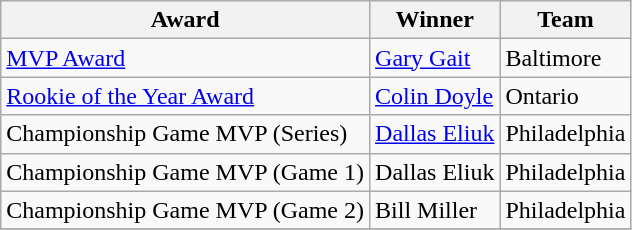<table class="wikitable">
<tr>
<th>Award</th>
<th>Winner</th>
<th>Team</th>
</tr>
<tr>
<td><a href='#'>MVP Award</a></td>
<td><a href='#'>Gary Gait</a></td>
<td>Baltimore</td>
</tr>
<tr>
<td><a href='#'>Rookie of the Year Award</a></td>
<td><a href='#'>Colin Doyle</a></td>
<td>Ontario</td>
</tr>
<tr>
<td>Championship Game MVP (Series)</td>
<td><a href='#'>Dallas Eliuk</a></td>
<td>Philadelphia</td>
</tr>
<tr>
<td>Championship Game MVP (Game 1)</td>
<td>Dallas Eliuk</td>
<td>Philadelphia</td>
</tr>
<tr>
<td>Championship Game MVP (Game 2)</td>
<td>Bill Miller</td>
<td>Philadelphia</td>
</tr>
<tr>
</tr>
</table>
